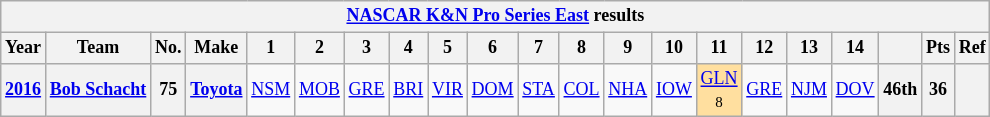<table class="wikitable" style="text-align:center; font-size:75%">
<tr>
<th colspan=45><a href='#'>NASCAR K&N Pro Series East</a> results</th>
</tr>
<tr>
<th>Year</th>
<th>Team</th>
<th>No.</th>
<th>Make</th>
<th>1</th>
<th>2</th>
<th>3</th>
<th>4</th>
<th>5</th>
<th>6</th>
<th>7</th>
<th>8</th>
<th>9</th>
<th>10</th>
<th>11</th>
<th>12</th>
<th>13</th>
<th>14</th>
<th></th>
<th>Pts</th>
<th>Ref</th>
</tr>
<tr>
<th><a href='#'>2016</a></th>
<th><a href='#'>Bob Schacht</a></th>
<th>75</th>
<th><a href='#'>Toyota</a></th>
<td><a href='#'>NSM</a></td>
<td><a href='#'>MOB</a></td>
<td><a href='#'>GRE</a></td>
<td><a href='#'>BRI</a></td>
<td><a href='#'>VIR</a></td>
<td><a href='#'>DOM</a></td>
<td><a href='#'>STA</a></td>
<td><a href='#'>COL</a></td>
<td><a href='#'>NHA</a></td>
<td><a href='#'>IOW</a></td>
<td style="background:#FFDF9F;"><a href='#'>GLN</a><br><small>8</small></td>
<td><a href='#'>GRE</a></td>
<td><a href='#'>NJM</a></td>
<td><a href='#'>DOV</a></td>
<th>46th</th>
<th>36</th>
<th></th>
</tr>
</table>
